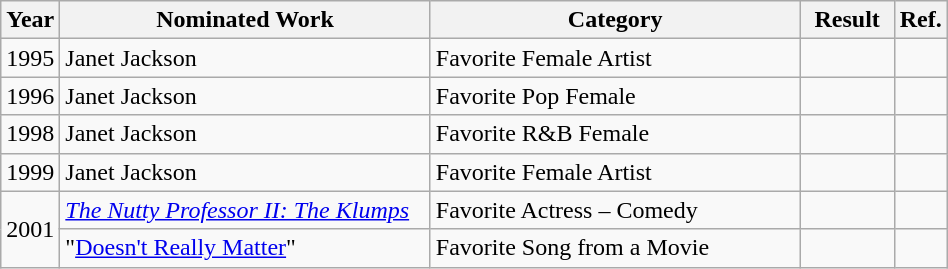<table class="wikitable" width="50%">
<tr>
<th width="5%">Year</th>
<th width="40%">Nominated Work</th>
<th width="40%">Category</th>
<th width="10%">Result</th>
<th width="5%">Ref.</th>
</tr>
<tr>
<td>1995</td>
<td>Janet Jackson</td>
<td>Favorite Female Artist</td>
<td></td>
<td></td>
</tr>
<tr>
<td>1996</td>
<td>Janet Jackson</td>
<td>Favorite Pop Female</td>
<td></td>
<td></td>
</tr>
<tr>
<td>1998</td>
<td>Janet Jackson</td>
<td>Favorite R&B Female</td>
<td></td>
<td></td>
</tr>
<tr>
<td>1999</td>
<td>Janet Jackson</td>
<td>Favorite Female Artist</td>
<td></td>
<td></td>
</tr>
<tr>
<td rowspan="2">2001</td>
<td><em><a href='#'>The Nutty Professor II: The Klumps</a></em></td>
<td>Favorite Actress – Comedy</td>
<td></td>
<td></td>
</tr>
<tr>
<td>"<a href='#'>Doesn't Really Matter</a>"</td>
<td>Favorite Song from a Movie</td>
<td></td>
<td></td>
</tr>
</table>
